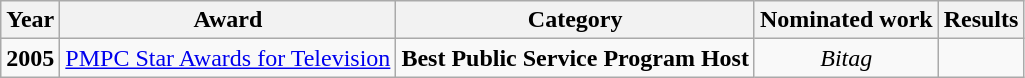<table class="wikitable">
<tr>
<th>Year</th>
<th>Award</th>
<th>Category</th>
<th>Nominated work</th>
<th>Results</th>
</tr>
<tr>
<td><strong>2005</strong></td>
<td><a href='#'>PMPC Star Awards for Television</a></td>
<td><strong>Best Public Service Program Host</strong></td>
<td align=center><em>Bitag</em></td>
<td></td>
</tr>
</table>
